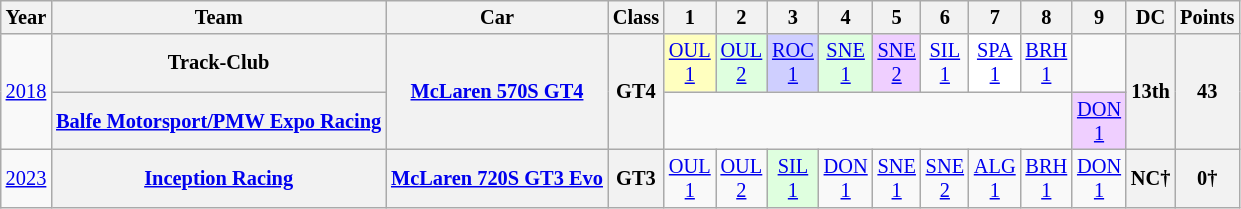<table class="wikitable" style="text-align:center; font-size:85%">
<tr>
<th>Year</th>
<th>Team</th>
<th>Car</th>
<th>Class</th>
<th>1</th>
<th>2</th>
<th>3</th>
<th>4</th>
<th>5</th>
<th>6</th>
<th>7</th>
<th>8</th>
<th>9</th>
<th>DC</th>
<th>Points</th>
</tr>
<tr>
<td rowspan=2><a href='#'>2018</a></td>
<th nowrap>Track-Club</th>
<th rowspan=2 nowrap><a href='#'>McLaren 570S GT4</a></th>
<th rowspan=2>GT4</th>
<td style="background:#FFFFBF;"><a href='#'>OUL<br>1</a><br></td>
<td style="background:#DFFFDF;"><a href='#'>OUL<br>2</a><br></td>
<td style="background:#CFCFFF;"><a href='#'>ROC<br>1</a><br></td>
<td style="background:#DFFFDF;"><a href='#'>SNE<br>1</a><br></td>
<td style="background:#EFCFFF;"><a href='#'>SNE<br>2</a><br></td>
<td><a href='#'>SIL<br>1</a></td>
<td style="background:#FFFFFF;"><a href='#'>SPA<br>1</a><br></td>
<td><a href='#'>BRH<br>1</a></td>
<td></td>
<th rowspan=2>13th</th>
<th rowspan=2>43</th>
</tr>
<tr>
<th nowrap><a href='#'>Balfe Motorsport/PMW Expo Racing</a></th>
<td colspan=8></td>
<td style="background:#EFCFFF;"><a href='#'>DON<br>1</a><br></td>
</tr>
<tr>
<td><a href='#'>2023</a></td>
<th nowrap><a href='#'>Inception Racing</a></th>
<th nowrap><a href='#'>McLaren 720S GT3 Evo</a></th>
<th>GT3</th>
<td><a href='#'>OUL<br>1</a></td>
<td><a href='#'>OUL<br>2</a></td>
<td style="background:#DFFFDF;"><a href='#'>SIL<br>1</a><br></td>
<td><a href='#'>DON<br>1</a></td>
<td><a href='#'>SNE<br>1</a></td>
<td><a href='#'>SNE<br>2</a></td>
<td><a href='#'>ALG<br>1</a></td>
<td><a href='#'>BRH<br>1</a></td>
<td><a href='#'>DON<br>1</a></td>
<th>NC†</th>
<th>0†</th>
</tr>
</table>
